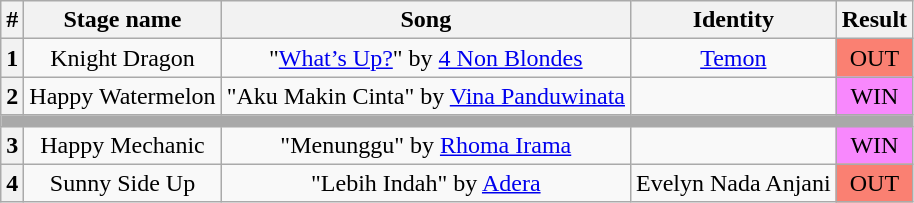<table class="wikitable plainrowheaders" style="text-align: center;">
<tr>
<th>#</th>
<th>Stage name</th>
<th>Song</th>
<th>Identity</th>
<th>Result</th>
</tr>
<tr>
<th>1</th>
<td>Knight Dragon</td>
<td>"<a href='#'>What’s Up?</a>" by <a href='#'>4 Non Blondes</a></td>
<td><a href='#'>Temon</a></td>
<td bgcolor="salmon">OUT</td>
</tr>
<tr>
<th>2</th>
<td>Happy Watermelon</td>
<td>"Aku Makin Cinta" by <a href='#'>Vina Panduwinata</a></td>
<td></td>
<td bgcolor="F888FD">WIN</td>
</tr>
<tr>
<th colspan="5" style="background:darkgrey"></th>
</tr>
<tr>
<th>3</th>
<td>Happy Mechanic</td>
<td>"Menunggu" by <a href='#'>Rhoma Irama</a></td>
<td></td>
<td bgcolor="F888FD">WIN</td>
</tr>
<tr>
<th>4</th>
<td>Sunny Side Up</td>
<td>"Lebih Indah" by <a href='#'>Adera</a></td>
<td>Evelyn Nada Anjani</td>
<td bgcolor="salmon">OUT</td>
</tr>
</table>
